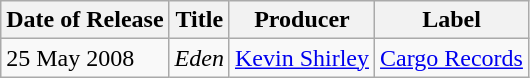<table class="wikitable">
<tr>
<th>Date of Release</th>
<th>Title</th>
<th>Producer</th>
<th>Label</th>
</tr>
<tr>
<td>25 May 2008</td>
<td><em>Eden</em></td>
<td><a href='#'>Kevin Shirley</a></td>
<td><a href='#'>Cargo Records</a></td>
</tr>
</table>
